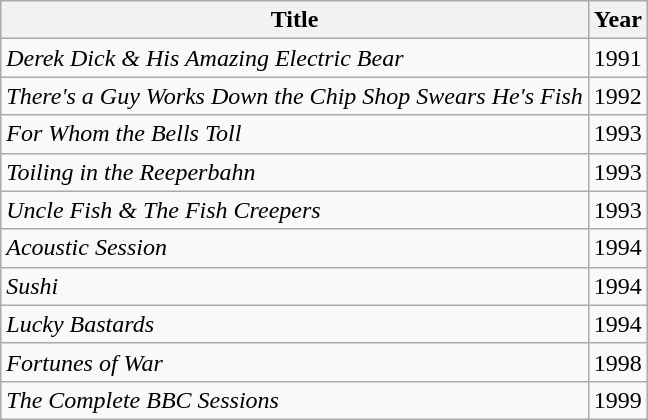<table class="wikitable">
<tr>
<th>Title</th>
<th>Year</th>
</tr>
<tr>
<td><em>Derek Dick & His Amazing Electric Bear</em></td>
<td>1991</td>
</tr>
<tr>
<td><em>There's a Guy Works Down the Chip Shop Swears He's Fish</em></td>
<td>1992</td>
</tr>
<tr>
<td><em>For Whom the Bells Toll</em></td>
<td>1993</td>
</tr>
<tr>
<td><em>Toiling in the Reeperbahn</em></td>
<td>1993</td>
</tr>
<tr>
<td><em>Uncle Fish & The Fish Creepers</em></td>
<td>1993</td>
</tr>
<tr>
<td><em>Acoustic Session</em></td>
<td>1994</td>
</tr>
<tr>
<td><em>Sushi</em></td>
<td>1994</td>
</tr>
<tr>
<td><em>Lucky Bastards</em></td>
<td>1994</td>
</tr>
<tr>
<td><em>Fortunes of War</em></td>
<td>1998</td>
</tr>
<tr>
<td><em>The Complete BBC Sessions</em></td>
<td>1999</td>
</tr>
</table>
